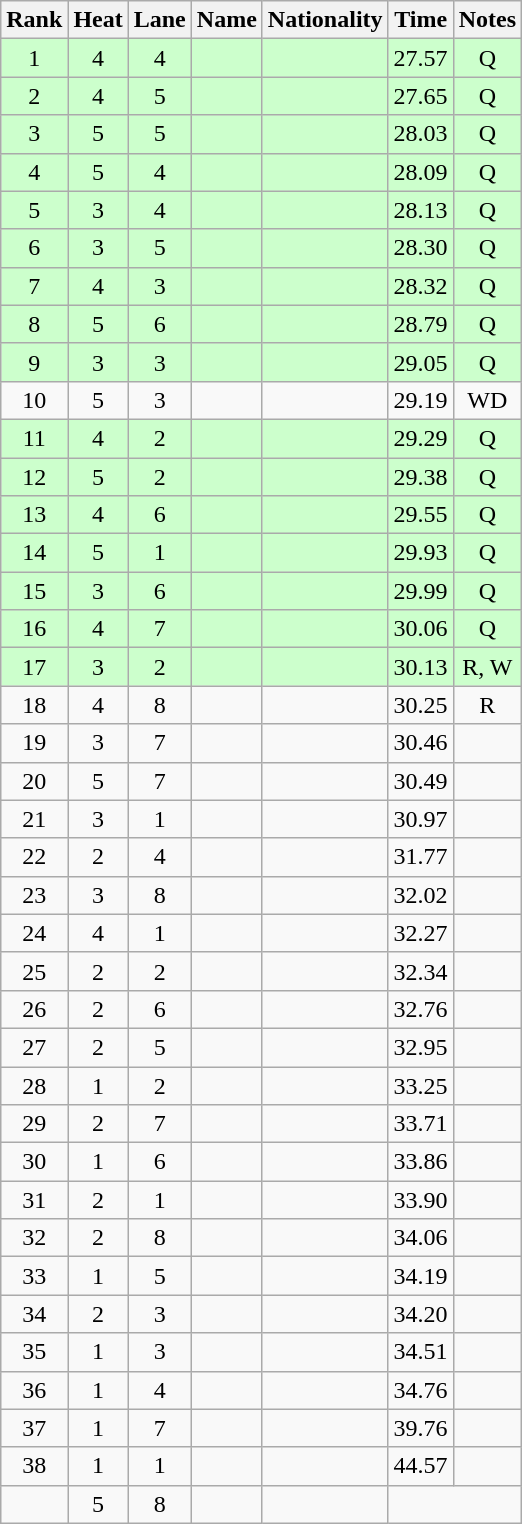<table class="wikitable sortable" style="text-align:center">
<tr>
<th>Rank</th>
<th>Heat</th>
<th>Lane</th>
<th>Name</th>
<th>Nationality</th>
<th>Time</th>
<th>Notes</th>
</tr>
<tr bgcolor=ccffcc>
<td>1</td>
<td>4</td>
<td>4</td>
<td align=left></td>
<td align=left></td>
<td>27.57</td>
<td>Q</td>
</tr>
<tr bgcolor=ccffcc>
<td>2</td>
<td>4</td>
<td>5</td>
<td align=left></td>
<td align=left></td>
<td>27.65</td>
<td>Q</td>
</tr>
<tr bgcolor=ccffcc>
<td>3</td>
<td>5</td>
<td>5</td>
<td align=left></td>
<td align=left></td>
<td>28.03</td>
<td>Q</td>
</tr>
<tr bgcolor=ccffcc>
<td>4</td>
<td>5</td>
<td>4</td>
<td align=left></td>
<td align=left></td>
<td>28.09</td>
<td>Q</td>
</tr>
<tr bgcolor=ccffcc>
<td>5</td>
<td>3</td>
<td>4</td>
<td align=left></td>
<td align=left></td>
<td>28.13</td>
<td>Q</td>
</tr>
<tr bgcolor=ccffcc>
<td>6</td>
<td>3</td>
<td>5</td>
<td align=left></td>
<td align=left></td>
<td>28.30</td>
<td>Q</td>
</tr>
<tr bgcolor=ccffcc>
<td>7</td>
<td>4</td>
<td>3</td>
<td align=left></td>
<td align=left></td>
<td>28.32</td>
<td>Q</td>
</tr>
<tr bgcolor=ccffcc>
<td>8</td>
<td>5</td>
<td>6</td>
<td align=left></td>
<td align=left></td>
<td>28.79</td>
<td>Q</td>
</tr>
<tr bgcolor=ccffcc>
<td>9</td>
<td>3</td>
<td>3</td>
<td align=left></td>
<td align=left></td>
<td>29.05</td>
<td>Q</td>
</tr>
<tr>
<td>10</td>
<td>5</td>
<td>3</td>
<td align=left></td>
<td align=left></td>
<td>29.19</td>
<td>WD</td>
</tr>
<tr bgcolor=ccffcc>
<td>11</td>
<td>4</td>
<td>2</td>
<td align=left></td>
<td align=left></td>
<td>29.29</td>
<td>Q</td>
</tr>
<tr bgcolor=ccffcc>
<td>12</td>
<td>5</td>
<td>2</td>
<td align=left></td>
<td align=left></td>
<td>29.38</td>
<td>Q</td>
</tr>
<tr bgcolor=ccffcc>
<td>13</td>
<td>4</td>
<td>6</td>
<td align=left></td>
<td align=left></td>
<td>29.55</td>
<td>Q</td>
</tr>
<tr bgcolor=ccffcc>
<td>14</td>
<td>5</td>
<td>1</td>
<td align=left></td>
<td align=left></td>
<td>29.93</td>
<td>Q</td>
</tr>
<tr bgcolor=ccffcc>
<td>15</td>
<td>3</td>
<td>6</td>
<td align=left></td>
<td align=left></td>
<td>29.99</td>
<td>Q</td>
</tr>
<tr bgcolor=ccffcc>
<td>16</td>
<td>4</td>
<td>7</td>
<td align=left></td>
<td align=left></td>
<td>30.06</td>
<td>Q</td>
</tr>
<tr bgcolor=ccffcc>
<td>17</td>
<td>3</td>
<td>2</td>
<td align=left></td>
<td align=left></td>
<td>30.13</td>
<td>R, W</td>
</tr>
<tr>
<td>18</td>
<td>4</td>
<td>8</td>
<td align=left></td>
<td align=left></td>
<td>30.25</td>
<td>R</td>
</tr>
<tr>
<td>19</td>
<td>3</td>
<td>7</td>
<td align=left></td>
<td align=left></td>
<td>30.46</td>
<td></td>
</tr>
<tr>
<td>20</td>
<td>5</td>
<td>7</td>
<td align=left></td>
<td align=left></td>
<td>30.49</td>
<td></td>
</tr>
<tr>
<td>21</td>
<td>3</td>
<td>1</td>
<td align=left></td>
<td align=left></td>
<td>30.97</td>
<td></td>
</tr>
<tr>
<td>22</td>
<td>2</td>
<td>4</td>
<td align=left></td>
<td align=left></td>
<td>31.77</td>
<td></td>
</tr>
<tr>
<td>23</td>
<td>3</td>
<td>8</td>
<td align=left></td>
<td align=left></td>
<td>32.02</td>
<td></td>
</tr>
<tr>
<td>24</td>
<td>4</td>
<td>1</td>
<td align=left></td>
<td align=left></td>
<td>32.27</td>
<td></td>
</tr>
<tr>
<td>25</td>
<td>2</td>
<td>2</td>
<td align=left></td>
<td align=left></td>
<td>32.34</td>
<td></td>
</tr>
<tr>
<td>26</td>
<td>2</td>
<td>6</td>
<td align=left></td>
<td align=left></td>
<td>32.76</td>
<td></td>
</tr>
<tr>
<td>27</td>
<td>2</td>
<td>5</td>
<td align=left></td>
<td align=left></td>
<td>32.95</td>
<td></td>
</tr>
<tr>
<td>28</td>
<td>1</td>
<td>2</td>
<td align=left></td>
<td align=left></td>
<td>33.25</td>
<td></td>
</tr>
<tr>
<td>29</td>
<td>2</td>
<td>7</td>
<td align=left></td>
<td align=left></td>
<td>33.71</td>
<td></td>
</tr>
<tr>
<td>30</td>
<td>1</td>
<td>6</td>
<td align=left></td>
<td align=left></td>
<td>33.86</td>
<td></td>
</tr>
<tr>
<td>31</td>
<td>2</td>
<td>1</td>
<td align=left></td>
<td align=left></td>
<td>33.90</td>
<td></td>
</tr>
<tr>
<td>32</td>
<td>2</td>
<td>8</td>
<td align=left></td>
<td align=left></td>
<td>34.06</td>
<td></td>
</tr>
<tr>
<td>33</td>
<td>1</td>
<td>5</td>
<td align=left></td>
<td align=left></td>
<td>34.19</td>
<td></td>
</tr>
<tr>
<td>34</td>
<td>2</td>
<td>3</td>
<td align=left></td>
<td align=left></td>
<td>34.20</td>
<td></td>
</tr>
<tr>
<td>35</td>
<td>1</td>
<td>3</td>
<td align=left></td>
<td align=left></td>
<td>34.51</td>
<td></td>
</tr>
<tr>
<td>36</td>
<td>1</td>
<td>4</td>
<td align=left></td>
<td align=left></td>
<td>34.76</td>
<td></td>
</tr>
<tr>
<td>37</td>
<td>1</td>
<td>7</td>
<td align=left></td>
<td align=left></td>
<td>39.76</td>
<td></td>
</tr>
<tr>
<td>38</td>
<td>1</td>
<td>1</td>
<td align=left></td>
<td align=left></td>
<td>44.57</td>
<td></td>
</tr>
<tr>
<td></td>
<td>5</td>
<td>8</td>
<td align=left></td>
<td align=left></td>
<td colspan=2></td>
</tr>
</table>
